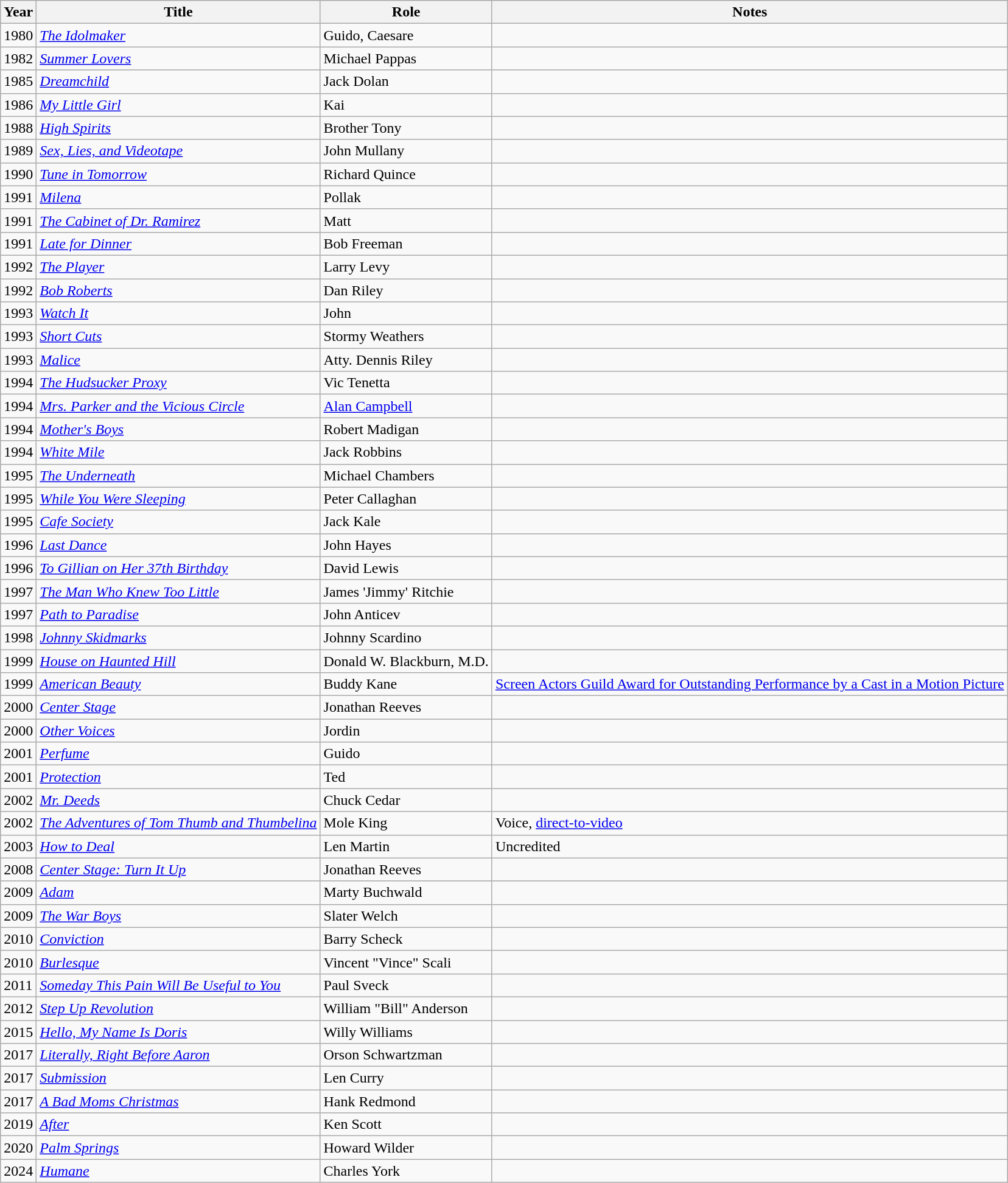<table class="wikitable sortable">
<tr>
<th>Year</th>
<th>Title</th>
<th>Role</th>
<th class="unsortable">Notes</th>
</tr>
<tr>
<td>1980</td>
<td><em><a href='#'>The Idolmaker</a></em></td>
<td>Guido, Caesare</td>
<td></td>
</tr>
<tr>
<td>1982</td>
<td><em><a href='#'>Summer Lovers</a></em></td>
<td>Michael Pappas</td>
<td></td>
</tr>
<tr>
<td>1985</td>
<td><em><a href='#'>Dreamchild</a></em></td>
<td>Jack Dolan</td>
<td></td>
</tr>
<tr>
<td>1986</td>
<td><em><a href='#'>My Little Girl</a></em></td>
<td>Kai</td>
<td></td>
</tr>
<tr>
<td>1988</td>
<td><em><a href='#'>High Spirits</a></em></td>
<td>Brother Tony</td>
<td></td>
</tr>
<tr>
<td>1989</td>
<td><em><a href='#'>Sex, Lies, and Videotape</a></em></td>
<td>John Mullany</td>
<td></td>
</tr>
<tr>
<td>1990</td>
<td><em><a href='#'>Tune in Tomorrow</a></em></td>
<td>Richard Quince</td>
<td></td>
</tr>
<tr>
<td>1991</td>
<td><em><a href='#'>Milena</a></em></td>
<td>Pollak</td>
<td></td>
</tr>
<tr>
<td>1991</td>
<td><em><a href='#'>The Cabinet of Dr. Ramirez</a></em></td>
<td>Matt</td>
<td></td>
</tr>
<tr>
<td>1991</td>
<td><em><a href='#'>Late for Dinner</a></em></td>
<td>Bob Freeman</td>
<td></td>
</tr>
<tr>
<td>1992</td>
<td><em><a href='#'>The Player</a></em></td>
<td>Larry Levy</td>
<td></td>
</tr>
<tr>
<td>1992</td>
<td><em><a href='#'>Bob Roberts</a></em></td>
<td>Dan Riley</td>
<td></td>
</tr>
<tr>
<td>1993</td>
<td><em><a href='#'>Watch It</a></em></td>
<td>John</td>
<td></td>
</tr>
<tr>
<td>1993</td>
<td><em><a href='#'>Short Cuts</a></em></td>
<td>Stormy Weathers</td>
<td></td>
</tr>
<tr>
<td>1993</td>
<td><em><a href='#'>Malice</a></em></td>
<td>Atty. Dennis Riley</td>
<td></td>
</tr>
<tr>
<td>1994</td>
<td><em><a href='#'>The Hudsucker Proxy</a></em></td>
<td>Vic Tenetta</td>
<td></td>
</tr>
<tr>
<td>1994</td>
<td><em><a href='#'>Mrs. Parker and the Vicious Circle</a></em></td>
<td><a href='#'>Alan Campbell</a></td>
<td></td>
</tr>
<tr>
<td>1994</td>
<td><em><a href='#'>Mother's Boys</a></em></td>
<td>Robert Madigan</td>
<td></td>
</tr>
<tr>
<td>1994</td>
<td><em><a href='#'>White Mile</a></em></td>
<td>Jack Robbins</td>
<td></td>
</tr>
<tr>
<td>1995</td>
<td><em><a href='#'>The Underneath</a></em></td>
<td>Michael Chambers</td>
<td></td>
</tr>
<tr>
<td>1995</td>
<td><em><a href='#'>While You Were Sleeping</a></em></td>
<td>Peter Callaghan</td>
<td></td>
</tr>
<tr>
<td>1995</td>
<td><em><a href='#'>Cafe Society</a></em></td>
<td>Jack Kale</td>
<td></td>
</tr>
<tr>
<td>1996</td>
<td><em><a href='#'>Last Dance</a></em></td>
<td>John Hayes</td>
<td></td>
</tr>
<tr>
<td>1996</td>
<td><em><a href='#'>To Gillian on Her 37th Birthday</a></em></td>
<td>David Lewis</td>
<td></td>
</tr>
<tr>
<td>1997</td>
<td><em><a href='#'>The Man Who Knew Too Little</a></em></td>
<td>James 'Jimmy' Ritchie</td>
<td></td>
</tr>
<tr>
<td>1997</td>
<td><em><a href='#'>Path to Paradise</a></em></td>
<td>John Anticev</td>
<td></td>
</tr>
<tr>
<td>1998</td>
<td><em><a href='#'>Johnny Skidmarks</a></em></td>
<td>Johnny Scardino</td>
<td></td>
</tr>
<tr>
<td>1999</td>
<td><em><a href='#'>House on Haunted Hill</a></em></td>
<td>Donald W. Blackburn, M.D.</td>
<td></td>
</tr>
<tr>
<td>1999</td>
<td><em><a href='#'>American Beauty</a></em></td>
<td>Buddy Kane</td>
<td><a href='#'>Screen Actors Guild Award for Outstanding Performance by a Cast in a Motion Picture</a></td>
</tr>
<tr>
<td>2000</td>
<td><em><a href='#'>Center Stage</a></em></td>
<td>Jonathan Reeves</td>
<td></td>
</tr>
<tr>
<td>2000</td>
<td><em><a href='#'>Other Voices</a></em></td>
<td>Jordin</td>
<td></td>
</tr>
<tr>
<td>2001</td>
<td><em><a href='#'>Perfume</a></em></td>
<td>Guido</td>
<td></td>
</tr>
<tr>
<td>2001</td>
<td><em><a href='#'>Protection</a></em></td>
<td>Ted</td>
<td></td>
</tr>
<tr>
<td>2002</td>
<td><em><a href='#'>Mr. Deeds</a></em></td>
<td>Chuck Cedar</td>
<td></td>
</tr>
<tr>
<td>2002</td>
<td><em><a href='#'>The Adventures of Tom Thumb and Thumbelina</a></em></td>
<td>Mole King</td>
<td>Voice, <a href='#'>direct-to-video</a></td>
</tr>
<tr>
<td>2003</td>
<td><em><a href='#'>How to Deal</a></em></td>
<td>Len Martin</td>
<td>Uncredited</td>
</tr>
<tr>
<td>2008</td>
<td><em><a href='#'>Center Stage: Turn It Up</a></em></td>
<td>Jonathan Reeves</td>
<td></td>
</tr>
<tr>
<td>2009</td>
<td><em><a href='#'>Adam</a></em></td>
<td>Marty Buchwald</td>
<td></td>
</tr>
<tr>
<td>2009</td>
<td><em><a href='#'>The War Boys</a></em></td>
<td>Slater Welch</td>
<td></td>
</tr>
<tr>
<td>2010</td>
<td><em><a href='#'>Conviction</a></em></td>
<td>Barry Scheck</td>
<td></td>
</tr>
<tr>
<td>2010</td>
<td><em><a href='#'>Burlesque</a></em></td>
<td>Vincent "Vince" Scali</td>
<td></td>
</tr>
<tr>
<td>2011</td>
<td><em><a href='#'>Someday This Pain Will Be Useful to You</a></em></td>
<td>Paul Sveck</td>
<td></td>
</tr>
<tr>
<td>2012</td>
<td><em><a href='#'>Step Up Revolution</a></em></td>
<td>William "Bill" Anderson</td>
<td></td>
</tr>
<tr>
<td>2015</td>
<td><em><a href='#'>Hello, My Name Is Doris</a></em></td>
<td>Willy Williams</td>
<td></td>
</tr>
<tr>
<td>2017</td>
<td><em><a href='#'>Literally, Right Before Aaron</a></em></td>
<td>Orson Schwartzman</td>
<td></td>
</tr>
<tr>
<td>2017</td>
<td><em><a href='#'>Submission</a></em></td>
<td>Len Curry</td>
<td></td>
</tr>
<tr>
<td>2017</td>
<td><em><a href='#'>A Bad Moms Christmas</a></em></td>
<td>Hank Redmond</td>
<td></td>
</tr>
<tr>
<td>2019</td>
<td><em><a href='#'>After</a></em></td>
<td>Ken Scott</td>
<td></td>
</tr>
<tr>
<td>2020</td>
<td><em><a href='#'>Palm Springs</a></em></td>
<td>Howard Wilder</td>
<td></td>
</tr>
<tr>
<td>2024</td>
<td><em><a href='#'>Humane</a></em></td>
<td>Charles York</td>
<td></td>
</tr>
</table>
